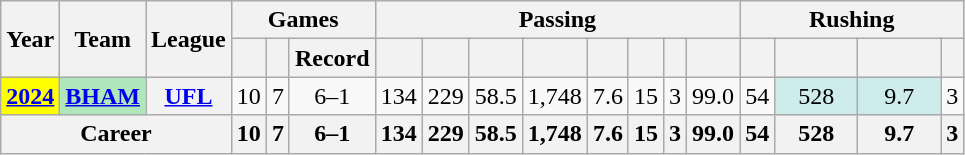<table class="wikitable" style="text-align:center;">
<tr>
<th rowspan="2">Year</th>
<th rowspan="2">Team</th>
<th rowspan="2">League</th>
<th colspan="3">Games</th>
<th colspan="8">Passing</th>
<th colspan="4">Rushing</th>
</tr>
<tr>
<th></th>
<th></th>
<th>Record</th>
<th></th>
<th></th>
<th></th>
<th></th>
<th></th>
<th></th>
<th></th>
<th></th>
<th></th>
<th></th>
<th></th>
<th></th>
</tr>
<tr>
<th style="background:#ff0;"><a href='#'>2024</a></th>
<th style="background:#afe6ba;"><a href='#'>BHAM</a></th>
<th><a href='#'>UFL</a></th>
<td>10</td>
<td>7</td>
<td>6–1</td>
<td>134</td>
<td>229</td>
<td>58.5</td>
<td>1,748</td>
<td>7.6</td>
<td>15</td>
<td>3</td>
<td>99.0</td>
<td>54</td>
<td style="background:#cfecec; width:3em;">528</td>
<td style="background:#cfecec; width:3em;">9.7</td>
<td>3</td>
</tr>
<tr>
<th colspan="3">Career</th>
<th>10</th>
<th>7</th>
<th>6–1</th>
<th>134</th>
<th>229</th>
<th>58.5</th>
<th>1,748</th>
<th>7.6</th>
<th>15</th>
<th>3</th>
<th>99.0</th>
<th>54</th>
<th>528</th>
<th>9.7</th>
<th>3</th>
</tr>
</table>
